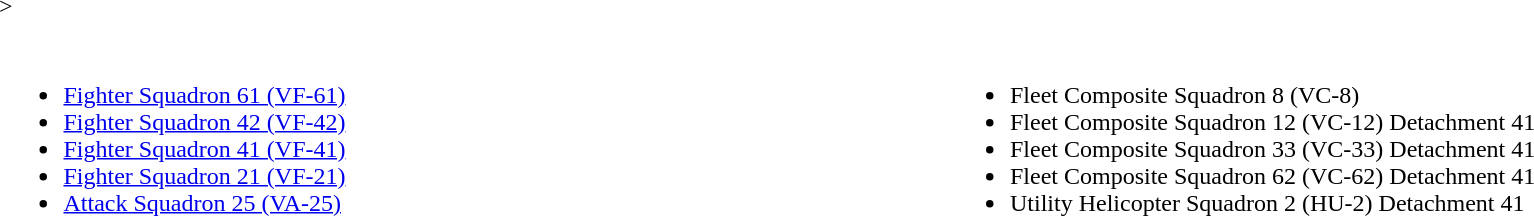<table width="100%">>
<tr>
<th colspan=2></th>
</tr>
<tr>
<td width="50%" valign="top"><br><ul><li><a href='#'>Fighter Squadron 61 (VF-61)</a></li><li><a href='#'>Fighter Squadron 42 (VF-42)</a></li><li><a href='#'>Fighter Squadron 41 (VF-41)</a></li><li><a href='#'>Fighter Squadron 21 (VF-21)</a></li><li><a href='#'>Attack Squadron 25 (VA-25)</a></li></ul></td>
<td width="50%" valign="top"><br><ul><li>Fleet Composite Squadron 8 (VC-8)</li><li>Fleet Composite Squadron 12 (VC-12) Detachment 41</li><li>Fleet Composite Squadron 33 (VC-33) Detachment 41</li><li>Fleet Composite Squadron 62 (VC-62) Detachment 41</li><li>Utility Helicopter Squadron 2 (HU-2) Detachment 41</li></ul></td>
</tr>
</table>
